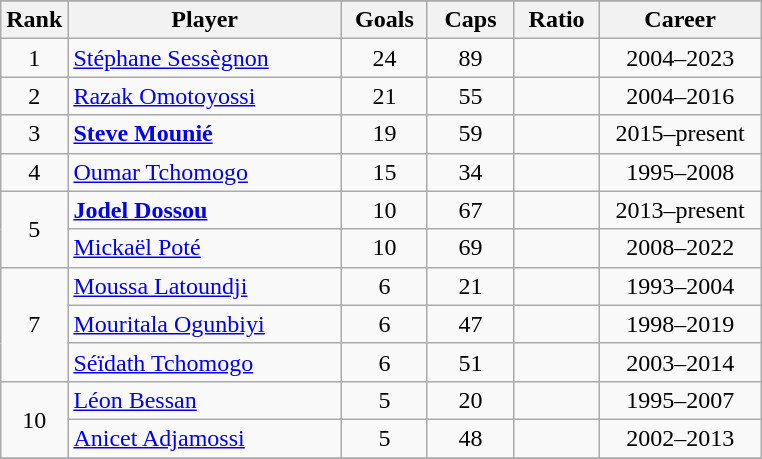<table class="wikitable sortable" style="text-align:center;">
<tr>
</tr>
<tr>
<th width=30px>Rank</th>
<th style="width:175px;">Player</th>
<th width=50px>Goals</th>
<th width=50px>Caps</th>
<th width=50px>Ratio</th>
<th style="width:100px;">Career</th>
</tr>
<tr>
<td>1</td>
<td align=left><a href='#'>Stéphane Sessègnon</a></td>
<td>24</td>
<td>89</td>
<td></td>
<td>2004–2023</td>
</tr>
<tr>
<td>2</td>
<td align=left><a href='#'>Razak Omotoyossi</a></td>
<td>21</td>
<td>55</td>
<td></td>
<td>2004–2016</td>
</tr>
<tr>
<td>3</td>
<td align=left><strong><a href='#'>Steve Mounié</a></strong></td>
<td>19</td>
<td>59</td>
<td></td>
<td>2015–present</td>
</tr>
<tr>
<td>4</td>
<td align=left><a href='#'>Oumar Tchomogo</a></td>
<td>15</td>
<td>34</td>
<td></td>
<td>1995–2008</td>
</tr>
<tr>
<td rowspan=2>5</td>
<td align=left><strong><a href='#'>Jodel Dossou</a></strong></td>
<td>10</td>
<td>67</td>
<td></td>
<td>2013–present</td>
</tr>
<tr>
<td align=left><a href='#'>Mickaël Poté</a></td>
<td>10</td>
<td>69</td>
<td></td>
<td>2008–2022</td>
</tr>
<tr>
<td rowspan=3>7</td>
<td align=left><a href='#'>Moussa Latoundji</a></td>
<td>6</td>
<td>21</td>
<td></td>
<td>1993–2004</td>
</tr>
<tr>
<td align=left><a href='#'>Mouritala Ogunbiyi</a></td>
<td>6</td>
<td>47</td>
<td></td>
<td>1998–2019</td>
</tr>
<tr>
<td align=left><a href='#'>Séïdath Tchomogo</a></td>
<td>6</td>
<td>51</td>
<td></td>
<td>2003–2014</td>
</tr>
<tr>
<td rowspan=2>10</td>
<td align=left><a href='#'>Léon Bessan</a></td>
<td>5</td>
<td>20</td>
<td></td>
<td>1995–2007</td>
</tr>
<tr>
<td align=left><a href='#'>Anicet Adjamossi</a></td>
<td>5</td>
<td>48</td>
<td></td>
<td>2002–2013</td>
</tr>
<tr>
</tr>
</table>
